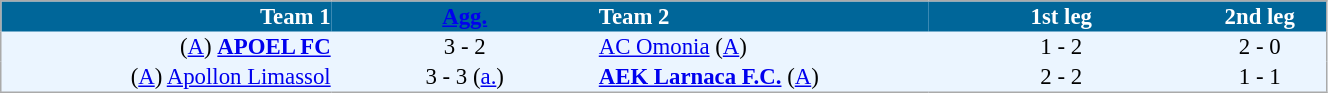<table cellspacing="0" style="background: #EBF5FF; border: 1px #aaa solid; border-collapse: collapse; font-size: 95%;" width=70%>
<tr bgcolor=#006699 style="color:white;">
<th width=25% align="right">Team 1</th>
<th width=20% align="center"><a href='#'>Agg.</a></th>
<th width=25% align="left">Team 2</th>
<th width=20% align="center">1st leg</th>
<th width=20% align="center">2nd leg</th>
</tr>
<tr>
<td align=right>(<a href='#'>A</a>) <strong><a href='#'>APOEL FC</a></strong></td>
<td align=center>3 - 2</td>
<td align=left><a href='#'>AC Omonia</a> (<a href='#'>A</a>)</td>
<td align=center>1 - 2</td>
<td align=center>2 - 0</td>
</tr>
<tr>
<td align=right>(<a href='#'>A</a>) <a href='#'>Apollon Limassol</a></td>
<td align=center>3 - 3 (<a href='#'>a.</a>)</td>
<td align=left><strong><a href='#'>AEK Larnaca F.C.</a></strong> (<a href='#'>A</a>)</td>
<td align=center>2 - 2</td>
<td align=center>1 - 1</td>
</tr>
<tr>
</tr>
</table>
